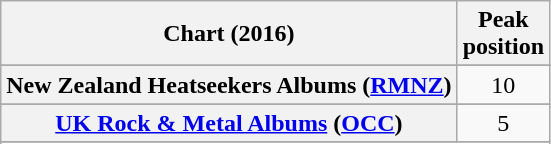<table class="wikitable sortable plainrowheaders" style="text-align:center">
<tr>
<th scope="col">Chart (2016)</th>
<th scope="col">Peak<br> position</th>
</tr>
<tr>
</tr>
<tr>
</tr>
<tr>
<th scope="row">New Zealand Heatseekers Albums (<a href='#'>RMNZ</a>)</th>
<td>10</td>
</tr>
<tr>
</tr>
<tr>
</tr>
<tr>
<th scope="row"><a href='#'>UK Rock & Metal Albums</a> (<a href='#'>OCC</a>)</th>
<td>5</td>
</tr>
<tr>
</tr>
<tr>
</tr>
</table>
